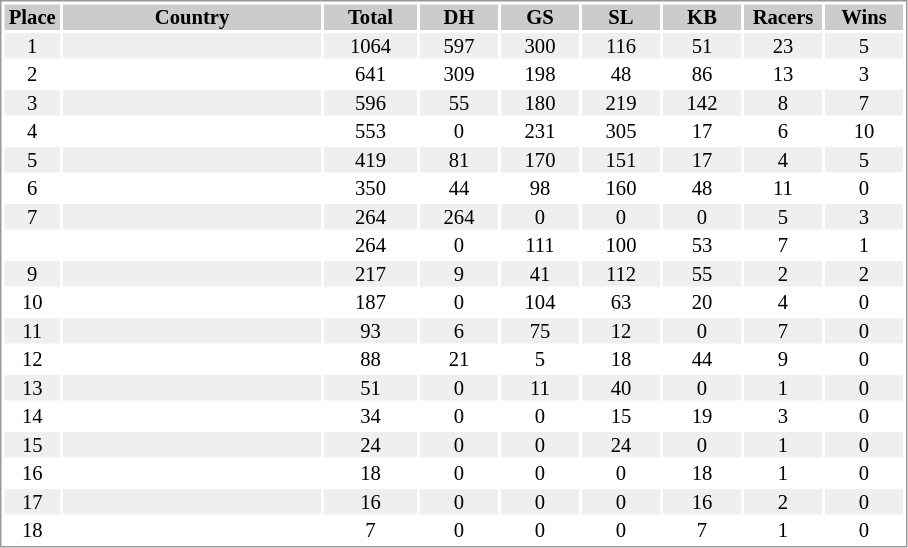<table border="0" style="border: 1px solid #999; background-color:#FFFFFF; text-align:center; font-size:86%; line-height:15px;">
<tr align="center" bgcolor="#CCCCCC">
<th width=35>Place</th>
<th width=170>Country</th>
<th width=60>Total</th>
<th width=50>DH</th>
<th width=50>GS</th>
<th width=50>SL</th>
<th width=50>KB</th>
<th width=50>Racers</th>
<th width=50>Wins</th>
</tr>
<tr bgcolor="#EFEFEF">
<td>1</td>
<td align="left"></td>
<td>1064</td>
<td>597</td>
<td>300</td>
<td>116</td>
<td>51</td>
<td>23</td>
<td>5</td>
</tr>
<tr>
<td>2</td>
<td align="left"></td>
<td>641</td>
<td>309</td>
<td>198</td>
<td>48</td>
<td>86</td>
<td>13</td>
<td>3</td>
</tr>
<tr bgcolor="#EFEFEF">
<td>3</td>
<td align="left"></td>
<td>596</td>
<td>55</td>
<td>180</td>
<td>219</td>
<td>142</td>
<td>8</td>
<td>7</td>
</tr>
<tr>
<td>4</td>
<td align="left"></td>
<td>553</td>
<td>0</td>
<td>231</td>
<td>305</td>
<td>17</td>
<td>6</td>
<td>10</td>
</tr>
<tr bgcolor="#EFEFEF">
<td>5</td>
<td align="left"></td>
<td>419</td>
<td>81</td>
<td>170</td>
<td>151</td>
<td>17</td>
<td>4</td>
<td>5</td>
</tr>
<tr>
<td>6</td>
<td align="left"></td>
<td>350</td>
<td>44</td>
<td>98</td>
<td>160</td>
<td>48</td>
<td>11</td>
<td>0</td>
</tr>
<tr bgcolor="#EFEFEF">
<td>7</td>
<td align="left"></td>
<td>264</td>
<td>264</td>
<td>0</td>
<td>0</td>
<td>0</td>
<td>5</td>
<td>3</td>
</tr>
<tr>
<td></td>
<td align="left"></td>
<td>264</td>
<td>0</td>
<td>111</td>
<td>100</td>
<td>53</td>
<td>7</td>
<td>1</td>
</tr>
<tr bgcolor="#EFEFEF">
<td>9</td>
<td align="left"></td>
<td>217</td>
<td>9</td>
<td>41</td>
<td>112</td>
<td>55</td>
<td>2</td>
<td>2</td>
</tr>
<tr>
<td>10</td>
<td align="left"></td>
<td>187</td>
<td>0</td>
<td>104</td>
<td>63</td>
<td>20</td>
<td>4</td>
<td>0</td>
</tr>
<tr bgcolor="#EFEFEF">
<td>11</td>
<td align="left"></td>
<td>93</td>
<td>6</td>
<td>75</td>
<td>12</td>
<td>0</td>
<td>7</td>
<td>0</td>
</tr>
<tr>
<td>12</td>
<td align="left"></td>
<td>88</td>
<td>21</td>
<td>5</td>
<td>18</td>
<td>44</td>
<td>9</td>
<td>0</td>
</tr>
<tr bgcolor="#EFEFEF">
<td>13</td>
<td align="left"></td>
<td>51</td>
<td>0</td>
<td>11</td>
<td>40</td>
<td>0</td>
<td>1</td>
<td>0</td>
</tr>
<tr>
<td>14</td>
<td align="left"></td>
<td>34</td>
<td>0</td>
<td>0</td>
<td>15</td>
<td>19</td>
<td>3</td>
<td>0</td>
</tr>
<tr bgcolor="#EFEFEF">
<td>15</td>
<td align="left"></td>
<td>24</td>
<td>0</td>
<td>0</td>
<td>24</td>
<td>0</td>
<td>1</td>
<td>0</td>
</tr>
<tr>
<td>16</td>
<td align="left"></td>
<td>18</td>
<td>0</td>
<td>0</td>
<td>0</td>
<td>18</td>
<td>1</td>
<td>0</td>
</tr>
<tr bgcolor="#EFEFEF">
<td>17</td>
<td align="left"></td>
<td>16</td>
<td>0</td>
<td>0</td>
<td>0</td>
<td>16</td>
<td>2</td>
<td>0</td>
</tr>
<tr>
<td>18</td>
<td align="left"></td>
<td>7</td>
<td>0</td>
<td>0</td>
<td>0</td>
<td>7</td>
<td>1</td>
<td>0</td>
</tr>
</table>
